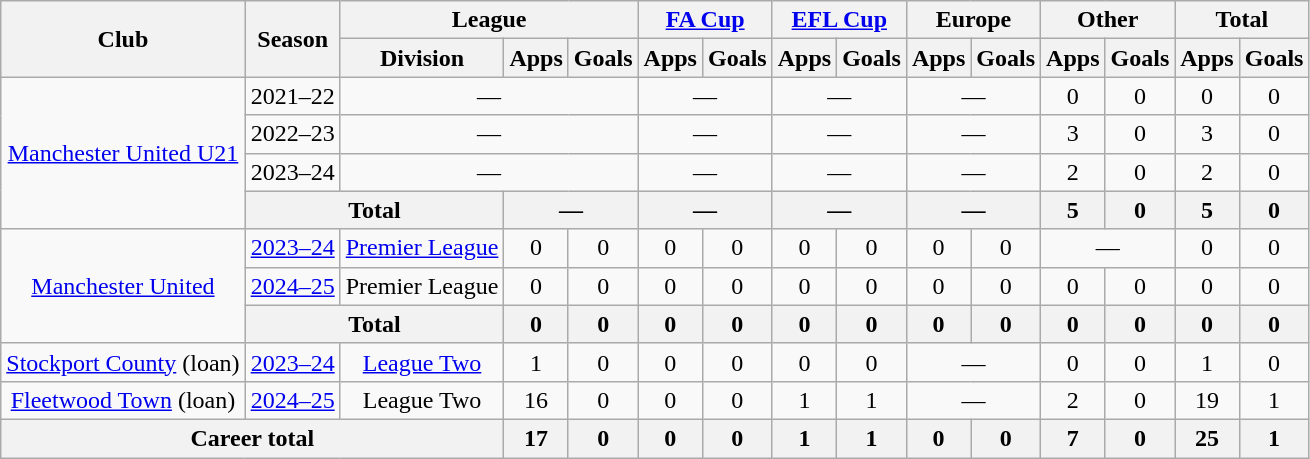<table class="wikitable" style="text-align: center;">
<tr>
<th rowspan="2">Club</th>
<th rowspan="2">Season</th>
<th colspan="3">League</th>
<th colspan="2"><a href='#'>FA Cup</a></th>
<th colspan="2"><a href='#'>EFL Cup</a></th>
<th colspan="2">Europe</th>
<th colspan="2">Other</th>
<th colspan="2">Total</th>
</tr>
<tr>
<th>Division</th>
<th>Apps</th>
<th>Goals</th>
<th>Apps</th>
<th>Goals</th>
<th>Apps</th>
<th>Goals</th>
<th>Apps</th>
<th>Goals</th>
<th>Apps</th>
<th>Goals</th>
<th>Apps</th>
<th>Goals</th>
</tr>
<tr>
<td rowspan="4"><a href='#'>Manchester United U21</a></td>
<td>2021–22</td>
<td colspan="3">—</td>
<td colspan="2">—</td>
<td colspan="2">—</td>
<td colspan="2">—</td>
<td>0</td>
<td>0</td>
<td>0</td>
<td>0</td>
</tr>
<tr>
<td>2022–23</td>
<td colspan="3">—</td>
<td colspan="2">—</td>
<td colspan="2">—</td>
<td colspan="2">—</td>
<td>3</td>
<td>0</td>
<td>3</td>
<td>0</td>
</tr>
<tr>
<td>2023–24</td>
<td colspan="3">—</td>
<td colspan="2">—</td>
<td colspan="2">—</td>
<td colspan="2">—</td>
<td>2</td>
<td>0</td>
<td>2</td>
<td>0</td>
</tr>
<tr>
<th colspan="2">Total</th>
<th colspan="2">—</th>
<th colspan="2">—</th>
<th colspan="2">—</th>
<th colspan="2">—</th>
<th>5</th>
<th>0</th>
<th>5</th>
<th>0</th>
</tr>
<tr>
<td rowspan="3"><a href='#'>Manchester United</a></td>
<td><a href='#'>2023–24</a></td>
<td><a href='#'>Premier League</a></td>
<td>0</td>
<td>0</td>
<td>0</td>
<td>0</td>
<td>0</td>
<td>0</td>
<td>0</td>
<td>0</td>
<td colspan="2">—</td>
<td>0</td>
<td>0</td>
</tr>
<tr>
<td><a href='#'>2024–25</a></td>
<td>Premier League</td>
<td>0</td>
<td>0</td>
<td>0</td>
<td>0</td>
<td>0</td>
<td>0</td>
<td>0</td>
<td>0</td>
<td>0</td>
<td>0</td>
<td>0</td>
<td>0</td>
</tr>
<tr>
<th colspan="2">Total</th>
<th>0</th>
<th>0</th>
<th>0</th>
<th>0</th>
<th>0</th>
<th>0</th>
<th>0</th>
<th>0</th>
<th>0</th>
<th>0</th>
<th>0</th>
<th>0</th>
</tr>
<tr>
<td><a href='#'>Stockport County</a> (loan)</td>
<td><a href='#'>2023–24</a></td>
<td><a href='#'>League Two</a></td>
<td>1</td>
<td>0</td>
<td>0</td>
<td>0</td>
<td>0</td>
<td>0</td>
<td colspan="2">—</td>
<td>0</td>
<td>0</td>
<td>1</td>
<td>0</td>
</tr>
<tr>
<td><a href='#'>Fleetwood Town</a> (loan)</td>
<td><a href='#'>2024–25</a></td>
<td>League Two</td>
<td>16</td>
<td>0</td>
<td>0</td>
<td>0</td>
<td>1</td>
<td>1</td>
<td colspan="2">—</td>
<td>2</td>
<td>0</td>
<td>19</td>
<td>1</td>
</tr>
<tr>
<th colspan="3">Career total</th>
<th>17</th>
<th>0</th>
<th>0</th>
<th>0</th>
<th>1</th>
<th>1</th>
<th>0</th>
<th>0</th>
<th>7</th>
<th>0</th>
<th>25</th>
<th>1</th>
</tr>
</table>
